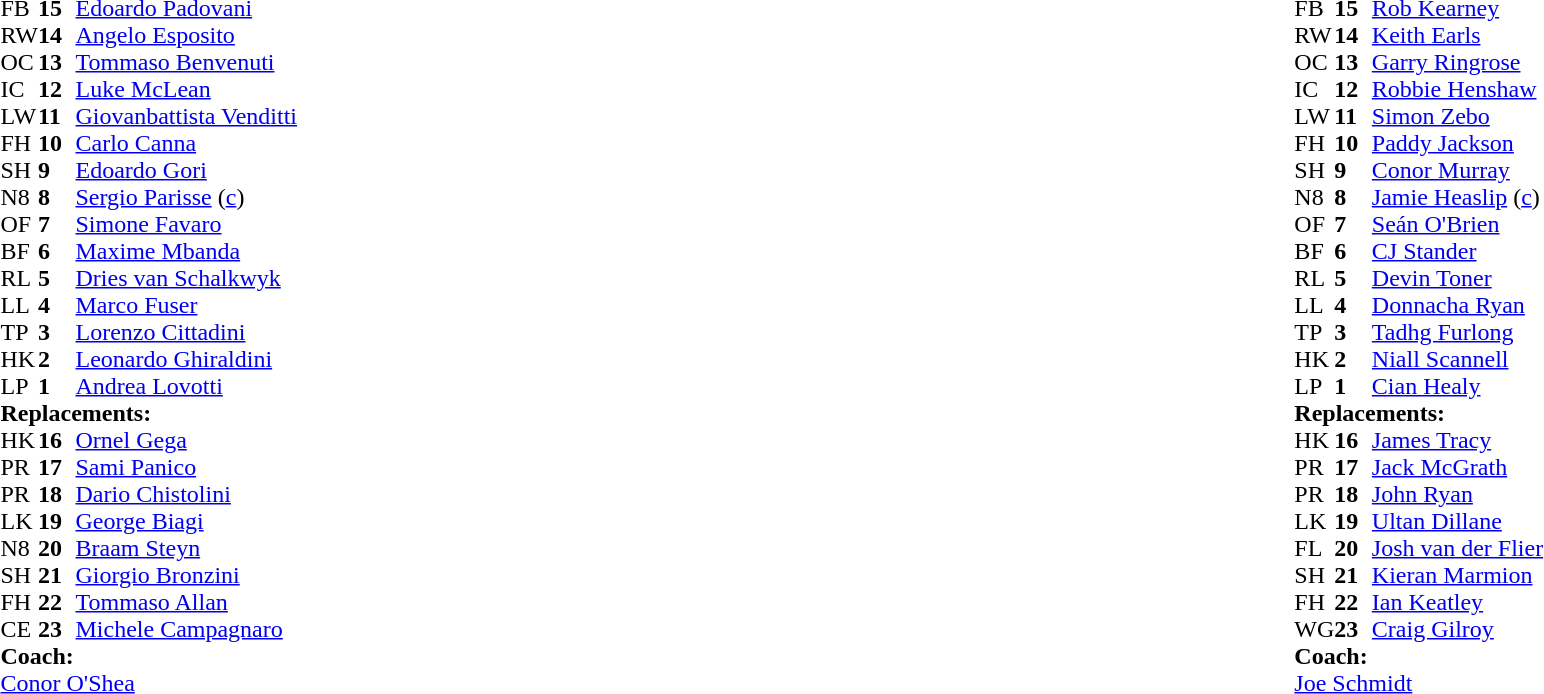<table style="width:100%">
<tr>
<td style="vertical-align:top; width:50%"><br><table cellspacing="0" cellpadding="0">
<tr>
<th width="25"></th>
<th width="25"></th>
</tr>
<tr>
<td>FB</td>
<td><strong>15</strong></td>
<td><a href='#'>Edoardo Padovani</a></td>
</tr>
<tr>
<td>RW</td>
<td><strong>14</strong></td>
<td><a href='#'>Angelo Esposito</a></td>
</tr>
<tr>
<td>OC</td>
<td><strong>13</strong></td>
<td><a href='#'>Tommaso Benvenuti</a></td>
<td></td>
<td></td>
</tr>
<tr>
<td>IC</td>
<td><strong>12</strong></td>
<td><a href='#'>Luke McLean</a></td>
</tr>
<tr>
<td>LW</td>
<td><strong>11</strong></td>
<td><a href='#'>Giovanbattista Venditti</a></td>
</tr>
<tr>
<td>FH</td>
<td><strong>10</strong></td>
<td><a href='#'>Carlo Canna</a></td>
<td></td>
<td></td>
</tr>
<tr>
<td>SH</td>
<td><strong>9</strong></td>
<td><a href='#'>Edoardo Gori</a></td>
<td></td>
<td></td>
</tr>
<tr>
<td>N8</td>
<td><strong>8</strong></td>
<td><a href='#'>Sergio Parisse</a> (<a href='#'>c</a>)</td>
</tr>
<tr>
<td>OF</td>
<td><strong>7</strong></td>
<td><a href='#'>Simone Favaro</a></td>
<td></td>
<td></td>
</tr>
<tr>
<td>BF</td>
<td><strong>6</strong></td>
<td><a href='#'>Maxime Mbanda</a></td>
</tr>
<tr>
<td>RL</td>
<td><strong>5</strong></td>
<td><a href='#'>Dries van Schalkwyk</a></td>
<td></td>
<td></td>
</tr>
<tr>
<td>LL</td>
<td><strong>4</strong></td>
<td><a href='#'>Marco Fuser</a></td>
</tr>
<tr>
<td>TP</td>
<td><strong>3</strong></td>
<td><a href='#'>Lorenzo Cittadini</a></td>
<td></td>
<td></td>
<td></td>
</tr>
<tr>
<td>HK</td>
<td><strong>2</strong></td>
<td><a href='#'>Leonardo Ghiraldini</a></td>
<td></td>
<td></td>
</tr>
<tr>
<td>LP</td>
<td><strong>1</strong></td>
<td><a href='#'>Andrea Lovotti</a></td>
<td></td>
<td></td>
</tr>
<tr>
<td colspan=3><strong>Replacements:</strong></td>
</tr>
<tr>
<td>HK</td>
<td><strong>16</strong></td>
<td><a href='#'>Ornel Gega</a></td>
<td></td>
<td></td>
</tr>
<tr>
<td>PR</td>
<td><strong>17</strong></td>
<td><a href='#'>Sami Panico</a></td>
<td></td>
<td></td>
</tr>
<tr>
<td>PR</td>
<td><strong>18</strong></td>
<td><a href='#'>Dario Chistolini</a></td>
<td></td>
<td></td>
<td></td>
</tr>
<tr>
<td>LK</td>
<td><strong>19</strong></td>
<td><a href='#'>George Biagi</a></td>
<td></td>
<td></td>
</tr>
<tr>
<td>N8</td>
<td><strong>20</strong></td>
<td><a href='#'>Braam Steyn</a></td>
<td></td>
<td></td>
</tr>
<tr>
<td>SH</td>
<td><strong>21</strong></td>
<td><a href='#'>Giorgio Bronzini</a></td>
<td></td>
<td></td>
</tr>
<tr>
<td>FH</td>
<td><strong>22</strong></td>
<td><a href='#'>Tommaso Allan</a></td>
<td></td>
<td></td>
</tr>
<tr>
<td>CE</td>
<td><strong>23</strong></td>
<td><a href='#'>Michele Campagnaro</a></td>
<td></td>
<td></td>
</tr>
<tr>
<td colspan=3><strong>Coach:</strong></td>
</tr>
<tr>
<td colspan="4"> <a href='#'>Conor O'Shea</a></td>
</tr>
</table>
</td>
<td style="vertical-align:top"></td>
<td style="vertical-align:top; width:50%"><br><table cellspacing="0" cellpadding="0" style="margin:auto">
<tr>
<th width="25"></th>
<th width="25"></th>
</tr>
<tr>
<td>FB</td>
<td><strong>15</strong></td>
<td><a href='#'>Rob Kearney</a></td>
<td></td>
<td></td>
</tr>
<tr>
<td>RW</td>
<td><strong>14</strong></td>
<td><a href='#'>Keith Earls</a></td>
</tr>
<tr>
<td>OC</td>
<td><strong>13</strong></td>
<td><a href='#'>Garry Ringrose</a></td>
</tr>
<tr>
<td>IC</td>
<td><strong>12</strong></td>
<td><a href='#'>Robbie Henshaw</a></td>
<td></td>
<td></td>
</tr>
<tr>
<td>LW</td>
<td><strong>11</strong></td>
<td><a href='#'>Simon Zebo</a></td>
<td></td>
<td></td>
</tr>
<tr>
<td>FH</td>
<td><strong>10</strong></td>
<td><a href='#'>Paddy Jackson</a></td>
</tr>
<tr>
<td>SH</td>
<td><strong>9</strong></td>
<td><a href='#'>Conor Murray</a></td>
<td></td>
<td></td>
</tr>
<tr>
<td>N8</td>
<td><strong>8</strong></td>
<td><a href='#'>Jamie Heaslip</a> (<a href='#'>c</a>)</td>
</tr>
<tr>
<td>OF</td>
<td><strong>7</strong></td>
<td><a href='#'>Seán O'Brien</a></td>
<td></td>
<td></td>
</tr>
<tr>
<td>BF</td>
<td><strong>6</strong></td>
<td><a href='#'>CJ Stander</a></td>
</tr>
<tr>
<td>RL</td>
<td><strong>5</strong></td>
<td><a href='#'>Devin Toner</a></td>
<td></td>
<td></td>
</tr>
<tr>
<td>LL</td>
<td><strong>4</strong></td>
<td><a href='#'>Donnacha Ryan</a></td>
<td></td>
</tr>
<tr>
<td>TP</td>
<td><strong>3</strong></td>
<td><a href='#'>Tadhg Furlong</a></td>
<td></td>
<td></td>
</tr>
<tr>
<td>HK</td>
<td><strong>2</strong></td>
<td><a href='#'>Niall Scannell</a></td>
<td></td>
<td></td>
</tr>
<tr>
<td>LP</td>
<td><strong>1</strong></td>
<td><a href='#'>Cian Healy</a></td>
<td></td>
<td></td>
</tr>
<tr>
<td colspan=3><strong>Replacements:</strong></td>
</tr>
<tr>
<td>HK</td>
<td><strong>16</strong></td>
<td><a href='#'>James Tracy</a></td>
<td></td>
<td></td>
</tr>
<tr>
<td>PR</td>
<td><strong>17</strong></td>
<td><a href='#'>Jack McGrath</a></td>
<td></td>
<td></td>
</tr>
<tr>
<td>PR</td>
<td><strong>18</strong></td>
<td><a href='#'>John Ryan</a></td>
<td></td>
<td></td>
</tr>
<tr>
<td>LK</td>
<td><strong>19</strong></td>
<td><a href='#'>Ultan Dillane</a></td>
<td></td>
<td></td>
</tr>
<tr>
<td>FL</td>
<td><strong>20</strong></td>
<td><a href='#'>Josh van der Flier</a></td>
<td></td>
<td></td>
</tr>
<tr>
<td>SH</td>
<td><strong>21</strong></td>
<td><a href='#'>Kieran Marmion</a></td>
<td></td>
<td></td>
</tr>
<tr>
<td>FH</td>
<td><strong>22</strong></td>
<td><a href='#'>Ian Keatley</a></td>
<td></td>
<td></td>
</tr>
<tr>
<td>WG</td>
<td><strong>23</strong></td>
<td><a href='#'>Craig Gilroy</a></td>
<td></td>
<td></td>
</tr>
<tr>
<td colspan=3><strong>Coach:</strong></td>
</tr>
<tr>
<td colspan="4"> <a href='#'>Joe Schmidt</a></td>
</tr>
</table>
</td>
</tr>
</table>
